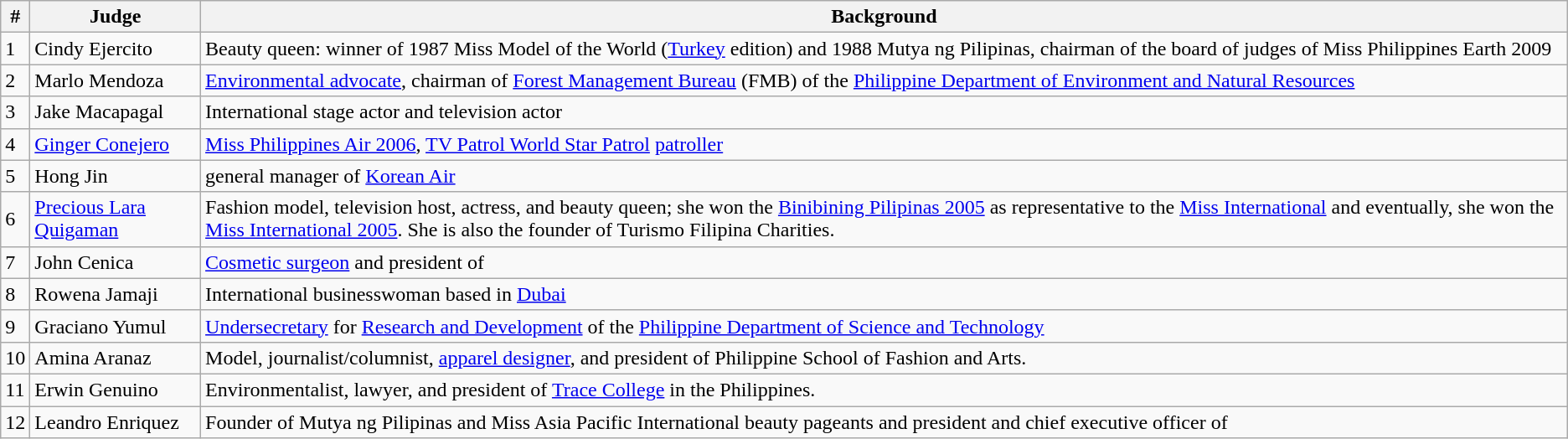<table class="wikitable">
<tr>
<th>#</th>
<th>Judge</th>
<th>Background</th>
</tr>
<tr>
<td>1</td>
<td>Cindy Ejercito</td>
<td>Beauty queen: winner of 1987 Miss Model of the World (<a href='#'>Turkey</a> edition) and 1988 Mutya ng Pilipinas, chairman of the board of judges of Miss Philippines Earth 2009</td>
</tr>
<tr>
<td>2</td>
<td>Marlo Mendoza</td>
<td><a href='#'>Environmental advocate</a>, chairman of <a href='#'>Forest Management Bureau</a> (FMB) of the <a href='#'>Philippine Department of Environment and Natural Resources</a></td>
</tr>
<tr>
<td>3</td>
<td>Jake Macapagal</td>
<td>International stage actor and television actor</td>
</tr>
<tr>
<td>4</td>
<td><a href='#'>Ginger Conejero</a></td>
<td><a href='#'>Miss Philippines Air 2006</a>, <a href='#'>TV Patrol World Star Patrol</a> <a href='#'>patroller</a></td>
</tr>
<tr>
<td>5</td>
<td>Hong Jin</td>
<td>general manager of <a href='#'>Korean Air</a></td>
</tr>
<tr>
<td>6</td>
<td><a href='#'>Precious Lara Quigaman</a></td>
<td>Fashion model, television host, actress, and beauty queen; she won the <a href='#'>Binibining Pilipinas 2005</a> as representative to the <a href='#'>Miss International</a> and eventually, she won the <a href='#'>Miss International 2005</a>. She is also the founder of Turismo Filipina Charities.</td>
</tr>
<tr>
<td>7</td>
<td>John Cenica</td>
<td><a href='#'>Cosmetic surgeon</a> and president of </td>
</tr>
<tr>
<td>8</td>
<td>Rowena Jamaji</td>
<td>International businesswoman based in <a href='#'>Dubai</a></td>
</tr>
<tr>
<td>9</td>
<td>Graciano Yumul</td>
<td><a href='#'>Undersecretary</a> for <a href='#'>Research and Development</a> of the <a href='#'>Philippine Department of Science and Technology</a></td>
</tr>
<tr>
<td>10</td>
<td>Amina Aranaz</td>
<td>Model, journalist/columnist, <a href='#'>apparel designer</a>, and president of Philippine School of Fashion and Arts.</td>
</tr>
<tr>
<td>11</td>
<td>Erwin Genuino</td>
<td>Environmentalist, lawyer, and president of <a href='#'>Trace College</a> in the Philippines.</td>
</tr>
<tr>
<td>12</td>
<td>Leandro Enriquez</td>
<td>Founder of Mutya ng Pilipinas and Miss Asia Pacific International beauty pageants and president and chief executive officer of </td>
</tr>
</table>
